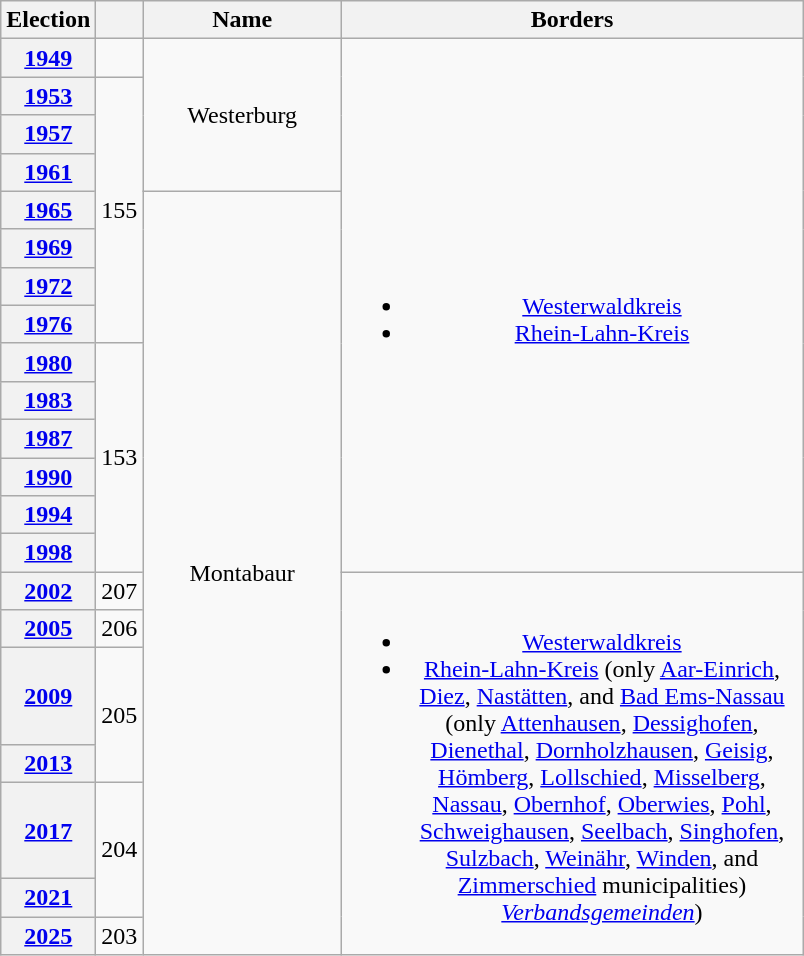<table class=wikitable style="text-align:center">
<tr>
<th>Election</th>
<th></th>
<th width=125px>Name</th>
<th width=300px>Borders</th>
</tr>
<tr>
<th><a href='#'>1949</a></th>
<td></td>
<td rowspan=4>Westerburg</td>
<td rowspan=14><br><ul><li><a href='#'>Westerwaldkreis</a></li><li><a href='#'>Rhein-Lahn-Kreis</a></li></ul></td>
</tr>
<tr>
<th><a href='#'>1953</a></th>
<td rowspan=7>155</td>
</tr>
<tr>
<th><a href='#'>1957</a></th>
</tr>
<tr>
<th><a href='#'>1961</a></th>
</tr>
<tr>
<th><a href='#'>1965</a></th>
<td rowspan=17>Montabaur</td>
</tr>
<tr>
<th><a href='#'>1969</a></th>
</tr>
<tr>
<th><a href='#'>1972</a></th>
</tr>
<tr>
<th><a href='#'>1976</a></th>
</tr>
<tr>
<th><a href='#'>1980</a></th>
<td rowspan=6>153</td>
</tr>
<tr>
<th><a href='#'>1983</a></th>
</tr>
<tr>
<th><a href='#'>1987</a></th>
</tr>
<tr>
<th><a href='#'>1990</a></th>
</tr>
<tr>
<th><a href='#'>1994</a></th>
</tr>
<tr>
<th><a href='#'>1998</a></th>
</tr>
<tr>
<th><a href='#'>2002</a></th>
<td>207</td>
<td rowspan=7><br><ul><li><a href='#'>Westerwaldkreis</a></li><li><a href='#'>Rhein-Lahn-Kreis</a> (only <a href='#'>Aar-Einrich</a>, <a href='#'>Diez</a>, <a href='#'>Nastätten</a>, and <a href='#'>Bad Ems-Nassau</a> (only <a href='#'>Attenhausen</a>, <a href='#'>Dessighofen</a>, <a href='#'>Dienethal</a>, <a href='#'>Dornholzhausen</a>, <a href='#'>Geisig</a>, <a href='#'>Hömberg</a>, <a href='#'>Lollschied</a>, <a href='#'>Misselberg</a>, <a href='#'>Nassau</a>, <a href='#'>Obernhof</a>, <a href='#'>Oberwies</a>, <a href='#'>Pohl</a>, <a href='#'>Schweighausen</a>, <a href='#'>Seelbach</a>, <a href='#'>Singhofen</a>, <a href='#'>Sulzbach</a>, <a href='#'>Weinähr</a>, <a href='#'>Winden</a>, and <a href='#'>Zimmerschied</a> municipalities) <em><a href='#'>Verbandsgemeinden</a></em>)</li></ul></td>
</tr>
<tr>
<th><a href='#'>2005</a></th>
<td>206</td>
</tr>
<tr>
<th><a href='#'>2009</a></th>
<td rowspan=2>205</td>
</tr>
<tr>
<th><a href='#'>2013</a></th>
</tr>
<tr>
<th><a href='#'>2017</a></th>
<td rowspan=2>204</td>
</tr>
<tr>
<th><a href='#'>2021</a></th>
</tr>
<tr>
<th><a href='#'>2025</a></th>
<td>203</td>
</tr>
</table>
